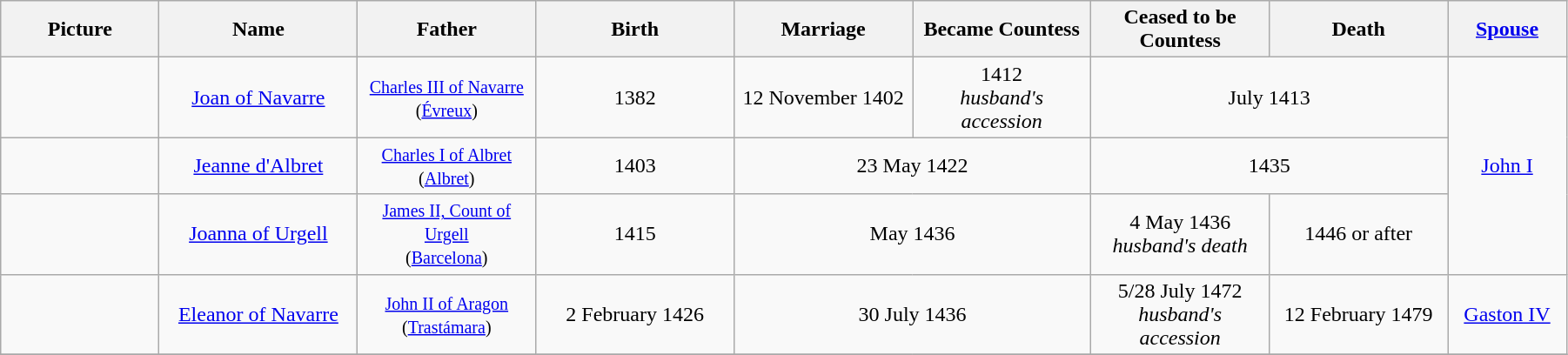<table width=95% class="wikitable">
<tr>
<th width = "8%">Picture</th>
<th width = "10%">Name</th>
<th width = "9%">Father</th>
<th width = "10%">Birth</th>
<th width = "9%">Marriage</th>
<th width = "9%">Became Countess</th>
<th width = "9%">Ceased to be Countess</th>
<th width = "9%">Death</th>
<th width = "6%"><a href='#'>Spouse</a></th>
</tr>
<tr>
<td align="center"></td>
<td align="center"><a href='#'>Joan of Navarre</a></td>
<td align="center"><small><a href='#'>Charles III of Navarre</a><br>(<a href='#'>Évreux</a>)</small></td>
<td align="center">1382</td>
<td align="center">12 November 1402</td>
<td align="center">1412<br><em>husband's accession</em></td>
<td align="center" colspan="2">July 1413</td>
<td align="center" rowspan="3"><a href='#'>John I</a></td>
</tr>
<tr>
<td align="center"></td>
<td align="center"><a href='#'>Jeanne d'Albret</a></td>
<td align="center"><small><a href='#'>Charles I of Albret</a><br>(<a href='#'>Albret</a>)</small></td>
<td align="center">1403</td>
<td align="center" colspan="2">23 May 1422</td>
<td align="center" colspan="2">1435</td>
</tr>
<tr>
<td align="center"></td>
<td align="center"><a href='#'>Joanna of Urgell</a></td>
<td align="center"><small><a href='#'>James II, Count of Urgell</a><br>(<a href='#'>Barcelona</a>)</small></td>
<td align="center">1415</td>
<td align="center" colspan="2">May 1436</td>
<td align="center">4 May 1436<br><em>husband's death</em></td>
<td align="center">1446 or after</td>
</tr>
<tr>
<td align="center"></td>
<td align="center"><a href='#'>Eleanor of Navarre</a></td>
<td align="center"><small><a href='#'>John II of Aragon</a><br>(<a href='#'>Trastámara</a>)</small></td>
<td align="center">2 February 1426</td>
<td align="center" colspan="2">30 July 1436</td>
<td align="center">5/28 July 1472<br><em>husband's accession</em></td>
<td align="center">12 February 1479</td>
<td align="center"><a href='#'>Gaston IV</a></td>
</tr>
<tr>
</tr>
</table>
